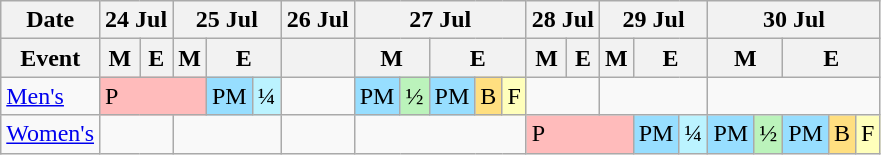<table class="wikitable olympic-schedule Rugby Sevens">
<tr>
<th>Date</th>
<th colspan="2">24 Jul</th>
<th colspan="3">25 Jul</th>
<th>26 Jul</th>
<th colspan="5">27 Jul</th>
<th colspan="2">28 Jul</th>
<th colspan="3">29 Jul</th>
<th colspan="7">30 Jul</th>
</tr>
<tr>
<th>Event</th>
<th>M</th>
<th>E</th>
<th>M</th>
<th colspan="2">E</th>
<th></th>
<th colspan="2">M</th>
<th colspan="3">E</th>
<th>M</th>
<th>E</th>
<th>M</th>
<th colspan="2">E</th>
<th colspan="2">M</th>
<th colspan="4">E</th>
</tr>
<tr>
<td class="event"><a href='#'>Men's</a></td>
<td colspan="3" bgcolor="#FFBBBB" class="pool stage">P</td>
<td bgcolor="#97DEFF" class="placingmatches">PM</td>
<td bgcolor="#BBF3FF" class="quarterfinals">¼</td>
<td></td>
<td bgcolor="#97DEFF" class="placingmatches">PM</td>
<td bgcolor="#BBF3BB" class="semifinal">½</td>
<td bgcolor="#97DEFF" class="placingmatches">PM</td>
<td style="background-color:#FFDF80;">B</td>
<td style="background-color:#FFFFBB;">F</td>
<td colspan="2"></td>
<td colspan="3"></td>
<td colspan="5"></td>
</tr>
<tr>
<td class="event"><a href='#'>Women's</a></td>
<td colspan="2"></td>
<td colspan="3"></td>
<td></td>
<td colspan="5"></td>
<td colspan="3" bgcolor="#FFBBBB" class="pool stage">P</td>
<td bgcolor="#97DEFF" class="placingmatches">PM</td>
<td bgcolor="#BBF3FF" class="quarterfinals">¼</td>
<td bgcolor="#97DEFF" class="placingmatches">PM</td>
<td bgcolor="#BBF3BB" class="semifinal">½</td>
<td bgcolor="#97DEFF" class="placingmatches">PM</td>
<td style="background-color:#FFDF80;">B</td>
<td style="background-color:#FFFFBB;">F</td>
</tr>
</table>
